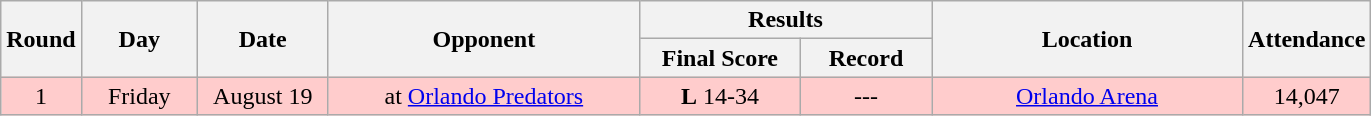<table class="wikitable">
<tr>
<th rowspan="2" width="40">Round</th>
<th rowspan="2" width="70">Day</th>
<th rowspan="2" width="80">Date</th>
<th rowspan="2" width="200">Opponent</th>
<th colspan="2" width="180">Results</th>
<th rowspan="2" width="200">Location</th>
<th rowspan="2" width="60">Attendance</th>
</tr>
<tr>
<th width="100">Final Score</th>
<th width="80">Record</th>
</tr>
<tr style="background:#fcc">
<td align="center">1</td>
<td align="center">Friday</td>
<td align="center">August 19</td>
<td align="center">at <a href='#'>Orlando Predators</a></td>
<td align="center"><strong>L</strong> 14-34</td>
<td align="center">---</td>
<td align="center"><a href='#'>Orlando Arena</a></td>
<td align="center">14,047</td>
</tr>
</table>
